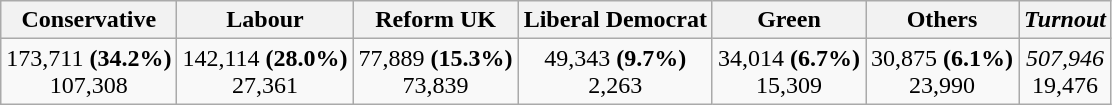<table class="wikitable" style="text-align:center;">
<tr>
<th>Conservative</th>
<th>Labour</th>
<th>Reform UK</th>
<th>Liberal Democrat</th>
<th>Green</th>
<th>Others</th>
<th><em>Turnout</em></th>
</tr>
<tr class="nowrap"|>
<td>173,711 <strong>(34.2%)</strong><br> 107,308</td>
<td>142,114 <strong>(28.0%)</strong><br> 27,361</td>
<td>77,889 <strong>(15.3%)</strong><br> 73,839</td>
<td>49,343 <strong>(9.7%)</strong><br> 2,263</td>
<td>34,014 <strong>(6.7%)</strong><br> 15,309</td>
<td>30,875 <strong>(6.1%)</strong><br> 23,990</td>
<td><em>507,946</em><br> 19,476</td>
</tr>
</table>
